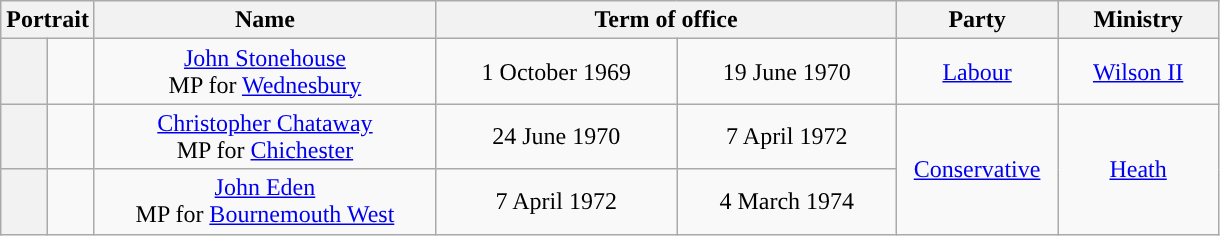<table class="wikitable plainrowheaders" style="text-align:center;">
<tr>
<th colspan=2>Portrait</th>
<th width=220>Name<br></th>
<th colspan=2 width=300>Term of office</th>
<th width=100>Party</th>
<th width=100>Ministry</th>
</tr>
<tr>
<th style="background-color: "></th>
<td></td>
<td><a href='#'>John Stonehouse</a><br>MP for <a href='#'>Wednesbury</a><br></td>
<td>1 October 1969</td>
<td>19 June 1970</td>
<td><a href='#'>Labour</a></td>
<td><a href='#'>Wilson II</a></td>
</tr>
<tr>
<th style="background-color: "></th>
<td></td>
<td><a href='#'>Christopher Chataway</a><br>MP for <a href='#'>Chichester</a><br></td>
<td>24 June 1970</td>
<td>7 April 1972</td>
<td rowspan=2 ><a href='#'>Conservative</a></td>
<td rowspan=2 ><a href='#'>Heath</a></td>
</tr>
<tr>
<th style="background-color: "></th>
<td></td>
<td><a href='#'>John Eden</a><br>MP for <a href='#'>Bournemouth West</a><br></td>
<td>7 April 1972</td>
<td>4 March 1974</td>
</tr>
</table>
